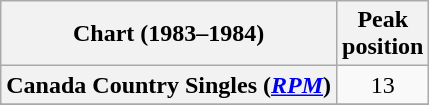<table class="wikitable sortable plainrowheaders" style="text-align:center">
<tr>
<th scope="col">Chart (1983–1984)</th>
<th scope="col">Peak<br> position</th>
</tr>
<tr>
<th scope="row">Canada Country Singles (<em><a href='#'>RPM</a></em>)</th>
<td align="center">13</td>
</tr>
<tr>
</tr>
<tr>
</tr>
</table>
